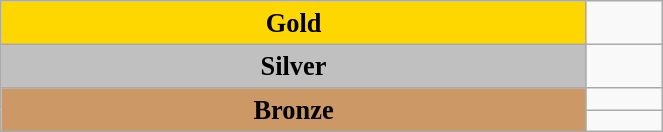<table class="wikitable" style=" text-align:center; font-size:110%;" width="35%">
<tr>
<td rowspan="1" bgcolor="gold"><strong>Gold</strong></td>
<td align=left></td>
</tr>
<tr>
<td rowspan="1" bgcolor="silver"><strong>Silver</strong></td>
<td align=left></td>
</tr>
<tr>
<td rowspan="2" bgcolor="#cc9966"><strong>Bronze</strong></td>
<td align=left></td>
</tr>
<tr>
<td align=left></td>
</tr>
</table>
